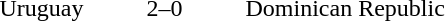<table style="text-align:center">
<tr>
<th width=200></th>
<th width=100></th>
<th width=200></th>
</tr>
<tr>
<td align=right>Uruguay</td>
<td>2–0</td>
<td align=left>Dominican Republic</td>
</tr>
<tr>
</tr>
</table>
